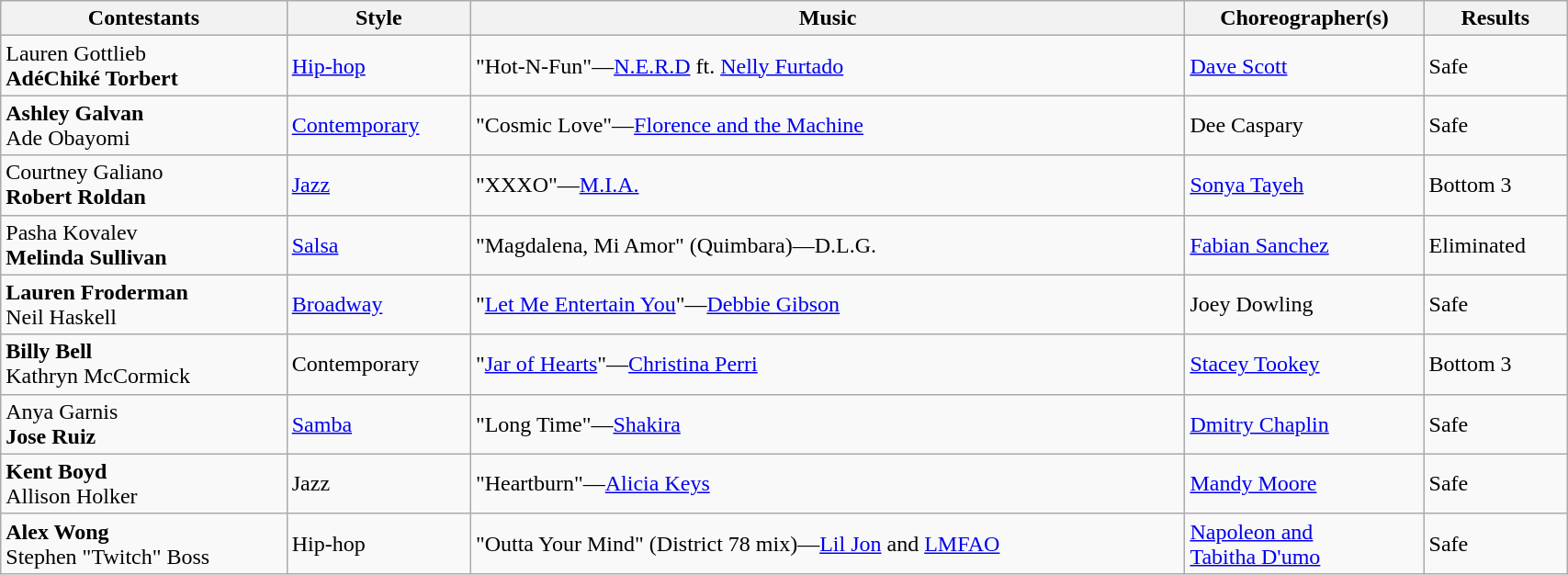<table class="wikitable" style="width:90%;">
<tr>
<th>Contestants</th>
<th>Style</th>
<th>Music</th>
<th>Choreographer(s)</th>
<th>Results</th>
</tr>
<tr>
<td>Lauren Gottlieb<br><strong>AdéChiké Torbert</strong></td>
<td><a href='#'>Hip-hop</a></td>
<td>"Hot-N-Fun"—<a href='#'>N.E.R.D</a> ft. <a href='#'>Nelly Furtado</a></td>
<td><a href='#'>Dave Scott</a></td>
<td>Safe</td>
</tr>
<tr>
<td><strong>Ashley Galvan</strong><br>Ade Obayomi</td>
<td><a href='#'>Contemporary</a></td>
<td>"Cosmic Love"—<a href='#'>Florence and the Machine</a></td>
<td>Dee Caspary</td>
<td>Safe</td>
</tr>
<tr>
<td>Courtney Galiano<br><strong>Robert Roldan</strong></td>
<td><a href='#'>Jazz</a></td>
<td>"XXXO"—<a href='#'>M.I.A.</a></td>
<td><a href='#'>Sonya Tayeh</a></td>
<td>Bottom 3</td>
</tr>
<tr>
<td>Pasha Kovalev<br><strong>Melinda Sullivan</strong></td>
<td><a href='#'>Salsa</a></td>
<td>"Magdalena, Mi Amor" (Quimbara)—D.L.G.</td>
<td><a href='#'>Fabian Sanchez</a></td>
<td>Eliminated</td>
</tr>
<tr>
<td><strong>Lauren Froderman</strong><br>Neil Haskell</td>
<td><a href='#'>Broadway</a></td>
<td>"<a href='#'>Let Me Entertain You</a>"—<a href='#'>Debbie Gibson</a></td>
<td>Joey Dowling</td>
<td>Safe</td>
</tr>
<tr>
<td><strong>Billy Bell</strong><br>Kathryn McCormick</td>
<td>Contemporary</td>
<td>"<a href='#'>Jar of Hearts</a>"—<a href='#'>Christina Perri</a></td>
<td><a href='#'>Stacey Tookey</a></td>
<td>Bottom 3</td>
</tr>
<tr>
<td>Anya Garnis<br><strong>Jose Ruiz</strong></td>
<td><a href='#'>Samba</a></td>
<td>"Long Time"—<a href='#'>Shakira</a></td>
<td><a href='#'>Dmitry Chaplin</a></td>
<td>Safe</td>
</tr>
<tr>
<td><strong>Kent Boyd</strong><br>Allison Holker</td>
<td>Jazz</td>
<td>"Heartburn"—<a href='#'>Alicia Keys</a></td>
<td><a href='#'>Mandy Moore</a></td>
<td>Safe</td>
</tr>
<tr>
<td><strong>Alex Wong</strong><br>Stephen "Twitch" Boss</td>
<td>Hip-hop</td>
<td>"Outta Your Mind" (District 78 mix)—<a href='#'>Lil Jon</a> and <a href='#'>LMFAO</a></td>
<td><a href='#'>Napoleon and<br>Tabitha D'umo</a></td>
<td>Safe</td>
</tr>
</table>
